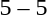<table style="text-align:center">
<tr>
<th width=200></th>
<th width=100></th>
<th width=200></th>
</tr>
<tr>
<td align=right><strong></strong></td>
<td>5 – 5</td>
<td align=left><strong></strong></td>
</tr>
</table>
